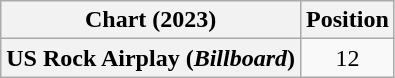<table class="wikitable sortable plainrowheaders" style="text-align: center">
<tr>
<th scope="col">Chart (2023)</th>
<th scope="col">Position</th>
</tr>
<tr>
<th scope="row">US Rock Airplay (<em>Billboard</em>)</th>
<td>12</td>
</tr>
</table>
